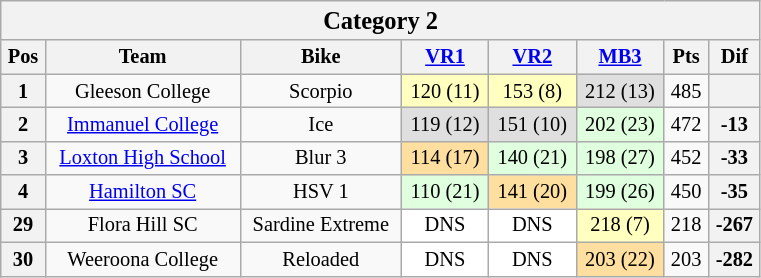<table class="wikitable collapsible collapsed" style="font-size: 85%; text-align:center">
<tr>
<th colspan="8" width="500"><big>Category 2</big></th>
</tr>
<tr>
<th valign="middle">Pos</th>
<th valign="middle">Team</th>
<th valign="middle">Bike</th>
<th><a href='#'>VR1</a><br></th>
<th><a href='#'>VR2</a><br></th>
<th><a href='#'>MB3</a><br></th>
<th valign="middle">Pts</th>
<th valign="middle">Dif</th>
</tr>
<tr>
<th>1</th>
<td> Gleeson College</td>
<td>Scorpio</td>
<td bgcolor="#FFFFBF">120 (11)</td>
<td bgcolor="#FFFFBF">153 (8)</td>
<td bgcolor="#dfdfdf">212 (13)</td>
<td>485</td>
<th></th>
</tr>
<tr>
<th>2</th>
<td> <a href='#'>Immanuel College</a></td>
<td>Ice</td>
<td bgcolor="#dfdfdf">119 (12)</td>
<td bgcolor="#dfdfdf">151 (10)</td>
<td bgcolor="#dfffdf">202 (23)</td>
<td>472</td>
<th>-13</th>
</tr>
<tr>
<th>3</th>
<td> <a href='#'>Loxton High School</a></td>
<td>Blur 3</td>
<td bgcolor="#ffdf9f">114 (17)</td>
<td bgcolor="#dfffdf">140 (21)</td>
<td bgcolor="#dfffdf">198 (27)</td>
<td>452</td>
<th>-33</th>
</tr>
<tr>
<th>4</th>
<td> <a href='#'>Hamilton SC</a></td>
<td>HSV 1</td>
<td bgcolor="#dfffdf">110 (21)</td>
<td bgcolor="#ffdf9f">141 (20)</td>
<td bgcolor="#dfffdf">199 (26)</td>
<td>450</td>
<th>-35</th>
</tr>
<tr>
<th>29</th>
<td> Flora Hill SC</td>
<td>Sardine Extreme</td>
<td bgcolor="#ffffff">DNS</td>
<td bgcolor="#ffffff">DNS</td>
<td bgcolor="#FFFFBF">218 (7)</td>
<td>218</td>
<th>-267</th>
</tr>
<tr>
<th>30</th>
<td> Weeroona College</td>
<td>Reloaded</td>
<td bgcolor="#ffffff">DNS</td>
<td bgcolor="#ffffff">DNS</td>
<td bgcolor="#ffdf9f">203 (22)</td>
<td>203</td>
<th>-282</th>
</tr>
</table>
